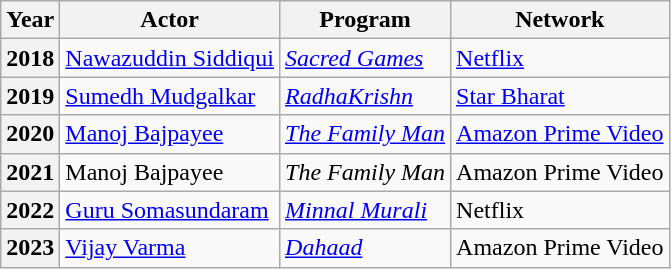<table class="wikitable plainrowheaders">
<tr>
<th>Year</th>
<th>Actor</th>
<th>Program</th>
<th>Network</th>
</tr>
<tr>
<th scope="row">2018</th>
<td><a href='#'>Nawazuddin Siddiqui</a></td>
<td><em><a href='#'>Sacred Games</a></em></td>
<td><a href='#'>Netflix</a></td>
</tr>
<tr>
<th scope="row">2019</th>
<td><a href='#'>Sumedh Mudgalkar</a></td>
<td><em><a href='#'>RadhaKrishn</a></em></td>
<td><a href='#'>Star Bharat</a></td>
</tr>
<tr>
<th scope="row">2020</th>
<td><a href='#'>Manoj Bajpayee</a></td>
<td><em><a href='#'>The Family Man</a></em></td>
<td><a href='#'>Amazon Prime Video</a></td>
</tr>
<tr>
<th scope="row">2021</th>
<td>Manoj Bajpayee</td>
<td><em>The Family Man</em></td>
<td>Amazon Prime Video</td>
</tr>
<tr>
<th scope="row">2022</th>
<td><a href='#'>Guru Somasundaram</a></td>
<td><em><a href='#'>Minnal Murali</a></em></td>
<td>Netflix</td>
</tr>
<tr>
<th scope="row">2023</th>
<td><a href='#'>Vijay Varma</a></td>
<td><em><a href='#'>Dahaad</a></em></td>
<td>Amazon Prime Video</td>
</tr>
</table>
